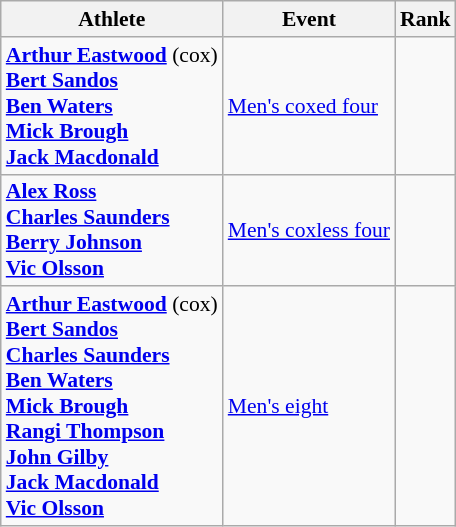<table class=wikitable style="font-size:90%;text-align:center">
<tr>
<th>Athlete</th>
<th>Event</th>
<th>Rank</th>
</tr>
<tr>
<td style="text-align:left;"><strong><a href='#'>Arthur Eastwood</a></strong> (cox)<br><strong><a href='#'>Bert Sandos</a><br><a href='#'>Ben Waters</a><br><a href='#'>Mick Brough</a><br><a href='#'>Jack Macdonald</a></strong></td>
<td style="text-align:left;"><a href='#'>Men's coxed four</a></td>
<td></td>
</tr>
<tr>
<td style="text-align:left;"><strong><a href='#'>Alex Ross</a><br><a href='#'>Charles Saunders</a><br><a href='#'>Berry Johnson</a><br><a href='#'>Vic Olsson</a></strong></td>
<td style="text-align:left;"><a href='#'>Men's coxless four</a></td>
<td></td>
</tr>
<tr>
<td style="text-align:left;"><strong><a href='#'>Arthur Eastwood</a></strong> (cox)<br><strong><a href='#'>Bert Sandos</a><br><a href='#'>Charles Saunders</a><br><a href='#'>Ben Waters</a><br><a href='#'>Mick Brough</a><br><a href='#'>Rangi Thompson</a><br><a href='#'>John Gilby</a><br><a href='#'>Jack Macdonald</a><br><a href='#'>Vic Olsson</a></strong></td>
<td style="text-align:left;"><a href='#'>Men's eight</a></td>
<td></td>
</tr>
</table>
